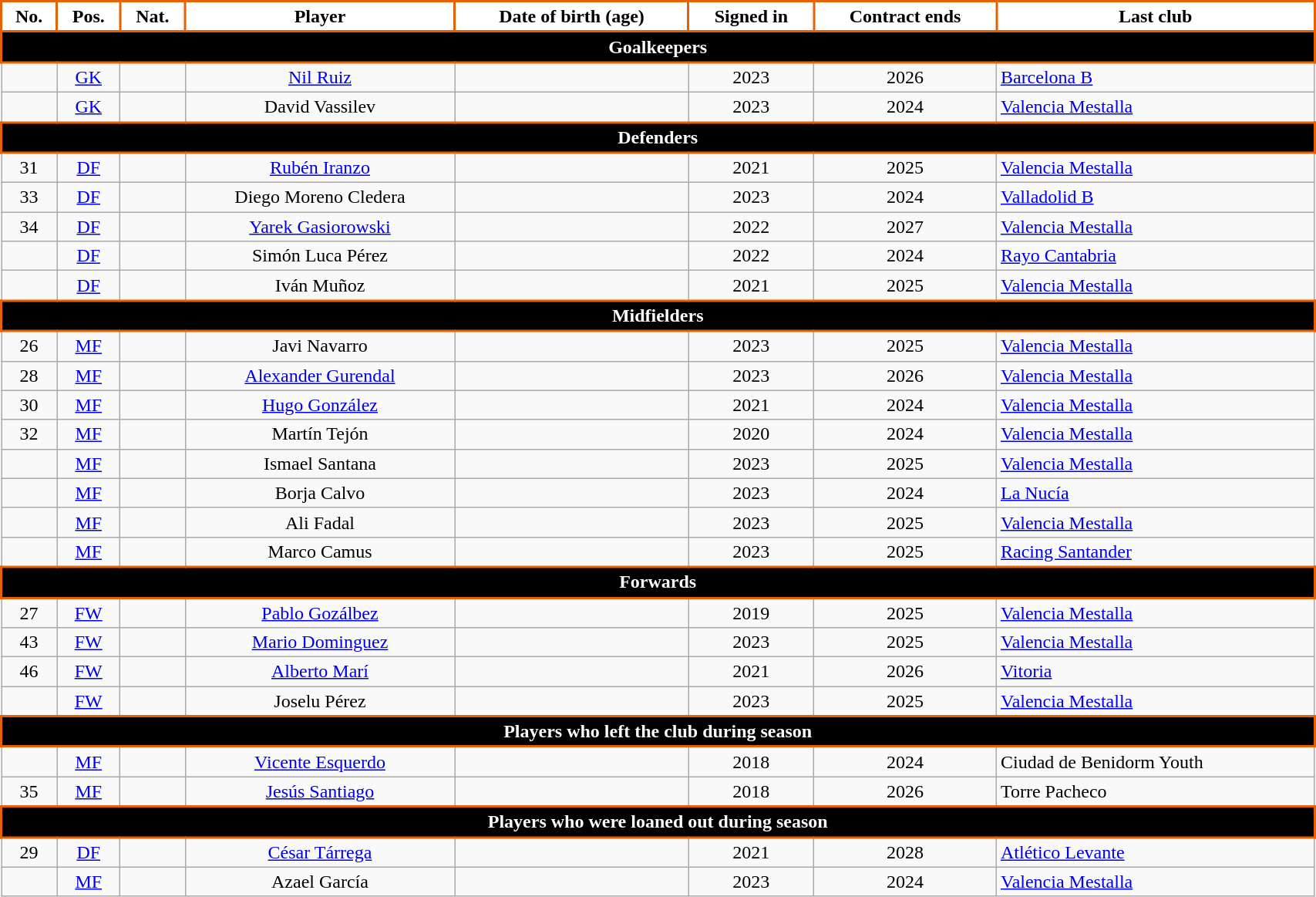<table class="wikitable" style="text-align:center; font-size:100%;width:90%;">
<tr>
<th style="background:#FFFFFF; color:#000000; border:2px solid #E86100;" text-align:center;">No.</th>
<th style="background:#FFFFFF; color:#000000; border:2px solid #E86100;" text-align:center;">Pos.</th>
<th style="background:#FFFFFF; color:#000000; border:2px solid #E86100;" text-align:center;">Nat.</th>
<th style="background:#FFFFFF; color:#000000; border:2px solid #E86100;" text-align:center;">Player</th>
<th style="background:#FFFFFF; color:#000000; border:2px solid #E86100;" text-align:center;">Date of birth (age)</th>
<th style="background:#FFFFFF; color:#000000; border:2px solid #E86100;" text-align:center;">Signed in</th>
<th style="background:#FFFFFF; color:#000000; border:2px solid #E86100;" text-align:center;">Contract ends</th>
<th style="background:#FFFFFF; color:#000000; border:2px solid #E86100;" text-align:center;">Last club</th>
</tr>
<tr>
<th colspan="8" style="background:#000000; color:#FFFFFF; border:2px solid #E86100;" text-align:center;">Goalkeepers</th>
</tr>
<tr>
<td></td>
<td><a href='#'>GK</a></td>
<td></td>
<td align=center><a href='#'>Nil Ruiz</a></td>
<td></td>
<td>2023</td>
<td>2026</td>
<td align=left> <a href='#'>Barcelona B</a></td>
</tr>
<tr>
<td></td>
<td><a href='#'>GK</a></td>
<td></td>
<td align=center>David Vassilev</td>
<td></td>
<td>2023</td>
<td>2024</td>
<td align=left> <a href='#'>Valencia Mestalla</a></td>
</tr>
<tr>
<th colspan="8" style="background:#000000; color:#FFFFFF; border:2px solid #E86100;" text-align:center;">Defenders</th>
</tr>
<tr>
<td>31</td>
<td><a href='#'>DF</a></td>
<td></td>
<td align=center><a href='#'>Rubén Iranzo</a></td>
<td></td>
<td>2021</td>
<td>2025</td>
<td align=left> <a href='#'>Valencia Mestalla</a></td>
</tr>
<tr>
<td>33</td>
<td><a href='#'>DF</a></td>
<td></td>
<td align=center>Diego Moreno Cledera</td>
<td></td>
<td>2023</td>
<td>2024</td>
<td align=left> <a href='#'>Valladolid B</a></td>
</tr>
<tr>
<td>34</td>
<td><a href='#'>DF</a></td>
<td></td>
<td align=center><a href='#'>Yarek Gasiorowski</a></td>
<td></td>
<td>2022</td>
<td>2027</td>
<td align=left> <a href='#'>Valencia Mestalla</a></td>
</tr>
<tr>
<td></td>
<td><a href='#'>DF</a></td>
<td></td>
<td align=center>Simón Luca Pérez</td>
<td></td>
<td>2022</td>
<td>2024</td>
<td align=left> <a href='#'>Rayo Cantabria</a></td>
</tr>
<tr>
<td></td>
<td><a href='#'>DF</a></td>
<td></td>
<td align=center>Iván Muñoz</td>
<td></td>
<td>2021</td>
<td>2025</td>
<td align=left> <a href='#'>Valencia Mestalla</a></td>
</tr>
<tr>
<th colspan="8" style="background:#000000; color:#FFFFFF; border:2px solid #E86100;" text-align:center;">Midfielders</th>
</tr>
<tr>
<td>26</td>
<td><a href='#'>MF</a></td>
<td></td>
<td align=center>Javi Navarro</td>
<td></td>
<td>2023</td>
<td>2025</td>
<td align=left> <a href='#'>Valencia Mestalla</a></td>
</tr>
<tr>
<td>28</td>
<td><a href='#'>MF</a></td>
<td></td>
<td align=center><a href='#'>Alexander Gurendal</a></td>
<td></td>
<td>2023</td>
<td>2026</td>
<td align=left> <a href='#'>Valencia Mestalla</a></td>
</tr>
<tr>
<td>30</td>
<td><a href='#'>MF</a></td>
<td></td>
<td align=center><a href='#'>Hugo González</a></td>
<td></td>
<td>2021</td>
<td>2024</td>
<td align=left> <a href='#'>Valencia Mestalla</a></td>
</tr>
<tr>
<td>32</td>
<td><a href='#'>MF</a></td>
<td></td>
<td align=center>Martín Tejón</td>
<td></td>
<td>2020</td>
<td>2024</td>
<td align=left> <a href='#'>Valencia Mestalla</a></td>
</tr>
<tr>
<td></td>
<td><a href='#'>MF</a></td>
<td></td>
<td align=center>Ismael Santana</td>
<td></td>
<td>2023</td>
<td>2025</td>
<td align=left> <a href='#'>Valencia Mestalla</a></td>
</tr>
<tr>
<td></td>
<td><a href='#'>MF</a></td>
<td></td>
<td align=center>Borja Calvo</td>
<td></td>
<td>2023</td>
<td>2024</td>
<td align=left> <a href='#'>La Nucía</a></td>
</tr>
<tr>
<td></td>
<td><a href='#'>MF</a></td>
<td></td>
<td align=center>Ali Fadal</td>
<td></td>
<td>2023</td>
<td>2025</td>
<td align=left> <a href='#'>Valencia Mestalla</a></td>
</tr>
<tr>
<td></td>
<td><a href='#'>MF</a></td>
<td></td>
<td align=center>Marco Camus</td>
<td></td>
<td>2023</td>
<td>2025</td>
<td align=left> <a href='#'>Racing Santander</a></td>
</tr>
<tr>
<th colspan="8" style="background:#000000; color:#FFFFFF; border:2px solid #E86100;" text-align:center;">Forwards</th>
</tr>
<tr>
<td>27</td>
<td><a href='#'>FW</a></td>
<td></td>
<td align=center><a href='#'>Pablo Gozálbez</a></td>
<td></td>
<td>2019</td>
<td>2025</td>
<td align=left> <a href='#'>Valencia Mestalla</a></td>
</tr>
<tr>
<td>43</td>
<td><a href='#'>FW</a></td>
<td></td>
<td align=center><a href='#'>Mario Dominguez</a></td>
<td></td>
<td>2023</td>
<td>2025</td>
<td align=left> <a href='#'>Valencia Mestalla</a></td>
</tr>
<tr>
<td>46</td>
<td><a href='#'>FW</a></td>
<td></td>
<td align=center><a href='#'>Alberto Marí</a></td>
<td></td>
<td>2021</td>
<td>2026</td>
<td align=left> <a href='#'>Vitoria</a></td>
</tr>
<tr>
<td></td>
<td><a href='#'>FW</a></td>
<td></td>
<td align=center>Joselu Pérez</td>
<td></td>
<td>2023</td>
<td>2025</td>
<td align=left> <a href='#'>Valencia Mestalla</a></td>
</tr>
<tr>
<th colspan="8" style="background:#000000; color:#FFFFFF; border:2px solid #E86100;" text-align:center;">Players who left the club during season</th>
</tr>
<tr>
<td></td>
<td><a href='#'>MF</a></td>
<td></td>
<td align=center><a href='#'>Vicente Esquerdo</a></td>
<td></td>
<td>2018</td>
<td>2024</td>
<td align=left> Ciudad de Benidorm Youth</td>
</tr>
<tr>
<td>35</td>
<td><a href='#'>MF</a></td>
<td></td>
<td align=center><a href='#'>Jesús Santiago</a></td>
<td></td>
<td>2018</td>
<td>2026</td>
<td align=left> Torre Pacheco</td>
</tr>
<tr>
<th colspan="8" style="background:#000000; color:#FFFFFF; border:2px solid #E86100;" text-align:center;">Players who were loaned out during season</th>
</tr>
<tr>
<td>29</td>
<td><a href='#'>DF</a></td>
<td></td>
<td align=center><a href='#'>César Tárrega</a></td>
<td></td>
<td>2021</td>
<td>2028</td>
<td align=left> <a href='#'>Atlético Levante</a></td>
</tr>
<tr>
<td></td>
<td><a href='#'>MF</a></td>
<td></td>
<td align=center>Azael García</td>
<td></td>
<td>2023</td>
<td>2024</td>
<td align=left> <a href='#'>Valencia Mestalla</a></td>
</tr>
</table>
